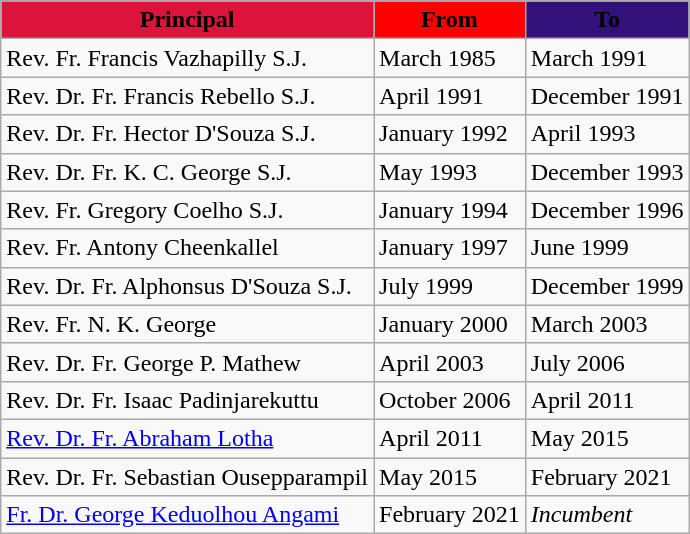<table class="wikitable">
<tr>
<th style="background-color:crimson"><strong>Principal</strong></th>
<th style="background-color:red"><strong>From</strong></th>
<th style="background-color:#32127A"><strong>To</strong></th>
</tr>
<tr>
<td>Rev. Fr. Francis Vazhapilly S.J.</td>
<td>March 1985</td>
<td>March 1991</td>
</tr>
<tr>
<td>Rev. Dr. Fr. Francis Rebello S.J.</td>
<td>April 1991</td>
<td>December 1991</td>
</tr>
<tr>
<td>Rev. Dr. Fr. Hector D'Souza S.J.</td>
<td>January 1992</td>
<td>April 1993</td>
</tr>
<tr>
<td>Rev. Dr. Fr. K. C. George S.J.</td>
<td>May 1993</td>
<td>December 1993</td>
</tr>
<tr>
<td>Rev. Fr. Gregory Coelho S.J.</td>
<td>January 1994</td>
<td>December 1996</td>
</tr>
<tr>
<td>Rev. Fr. Antony Cheenkallel</td>
<td>January 1997</td>
<td>June 1999</td>
</tr>
<tr>
<td>Rev. Dr. Fr. Alphonsus D'Souza S.J.</td>
<td>July 1999</td>
<td>December 1999</td>
</tr>
<tr>
<td>Rev. Fr. N. K. George</td>
<td>January 2000</td>
<td>March 2003</td>
</tr>
<tr>
<td>Rev. Dr. Fr. George P. Mathew</td>
<td>April 2003</td>
<td>July 2006</td>
</tr>
<tr>
<td>Rev. Dr. Fr. Isaac Padinjarekuttu</td>
<td>October 2006</td>
<td>April 2011</td>
</tr>
<tr>
<td><a href='#'>Rev. Dr. Fr. Abraham Lotha</a></td>
<td>April 2011</td>
<td>May 2015</td>
</tr>
<tr>
<td>Rev. Dr. Fr. Sebastian Ousepparampil</td>
<td>May 2015</td>
<td>February 2021</td>
</tr>
<tr>
<td><a href='#'>Fr. Dr. George Keduolhou Angami</a></td>
<td>February 2021</td>
<td><em>Incumbent</em></td>
</tr>
</table>
